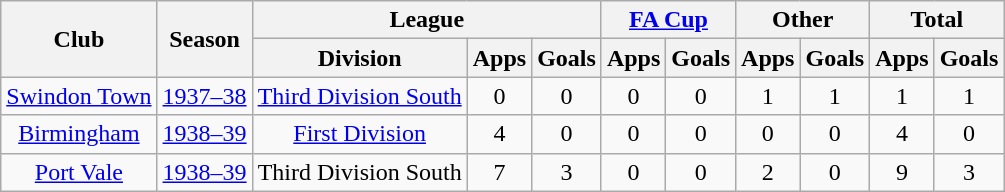<table class="wikitable" style="text-align:center">
<tr>
<th rowspan="2">Club</th>
<th rowspan="2">Season</th>
<th colspan="3">League</th>
<th colspan="2"><a href='#'>FA Cup</a></th>
<th colspan="2">Other</th>
<th colspan="2">Total</th>
</tr>
<tr>
<th>Division</th>
<th>Apps</th>
<th>Goals</th>
<th>Apps</th>
<th>Goals</th>
<th>Apps</th>
<th>Goals</th>
<th>Apps</th>
<th>Goals</th>
</tr>
<tr>
<td><a href='#'>Swindon Town</a></td>
<td><a href='#'>1937–38</a></td>
<td><a href='#'>Third Division South</a></td>
<td>0</td>
<td>0</td>
<td>0</td>
<td>0</td>
<td>1</td>
<td>1</td>
<td>1</td>
<td>1</td>
</tr>
<tr>
<td><a href='#'>Birmingham</a></td>
<td><a href='#'>1938–39</a></td>
<td><a href='#'>First Division</a></td>
<td>4</td>
<td>0</td>
<td>0</td>
<td>0</td>
<td>0</td>
<td>0</td>
<td>4</td>
<td>0</td>
</tr>
<tr>
<td><a href='#'>Port Vale</a></td>
<td><a href='#'>1938–39</a></td>
<td>Third Division South</td>
<td>7</td>
<td>3</td>
<td>0</td>
<td>0</td>
<td>2</td>
<td>0</td>
<td>9</td>
<td>3</td>
</tr>
</table>
